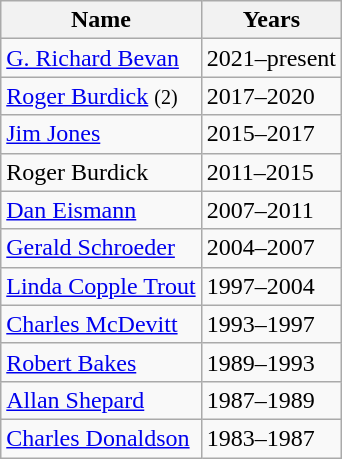<table class="wikitable">
<tr>
<th>Name</th>
<th>Years</th>
</tr>
<tr>
<td><a href='#'>G. Richard Bevan</a></td>
<td>2021–present</td>
</tr>
<tr>
<td><a href='#'>Roger Burdick</a> <small>(2)</small></td>
<td>2017–2020</td>
</tr>
<tr>
<td><a href='#'>Jim Jones</a></td>
<td>2015–2017</td>
</tr>
<tr>
<td>Roger Burdick</td>
<td>2011–2015</td>
</tr>
<tr>
<td><a href='#'>Dan Eismann</a></td>
<td>2007–2011</td>
</tr>
<tr>
<td><a href='#'>Gerald Schroeder</a></td>
<td>2004–2007</td>
</tr>
<tr>
<td><a href='#'>Linda Copple Trout</a></td>
<td>1997–2004</td>
</tr>
<tr>
<td><a href='#'>Charles McDevitt</a></td>
<td>1993–1997</td>
</tr>
<tr>
<td><a href='#'>Robert Bakes</a></td>
<td>1989–1993</td>
</tr>
<tr>
<td><a href='#'>Allan Shepard</a></td>
<td>1987–1989</td>
</tr>
<tr>
<td><a href='#'>Charles Donaldson</a></td>
<td>1983–1987</td>
</tr>
</table>
